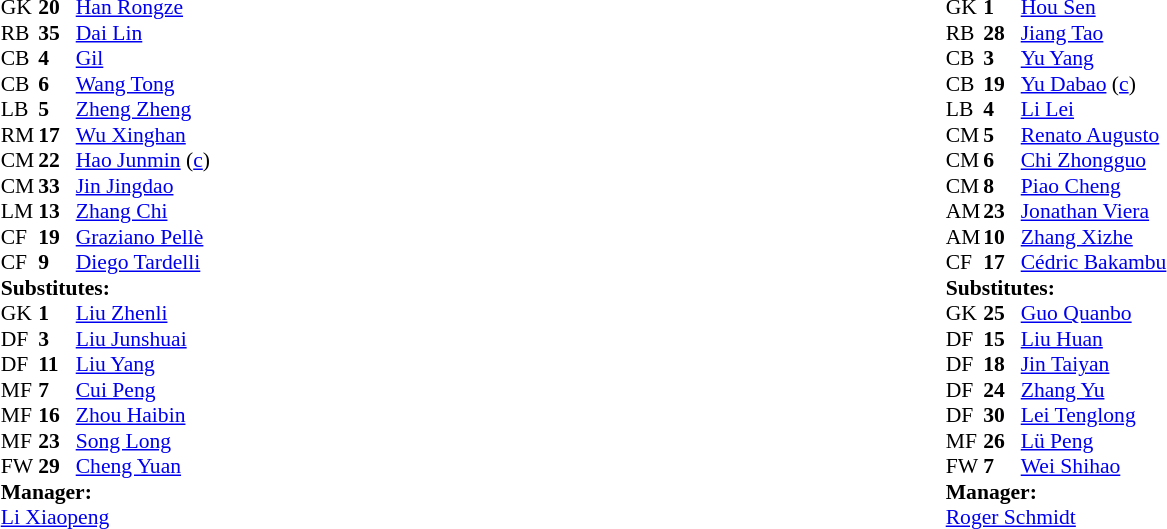<table width="100%">
<tr>
<td valign="top"></td>
<td valign="top" width="50%"><br><table style="font-size: 90%" cellspacing="0" cellpadding="0">
<tr>
<td colspan="4"></td>
</tr>
<tr>
<th width="25"></th>
<th width="25"></th>
</tr>
<tr>
<td>GK</td>
<td><strong>20</strong></td>
<td> <a href='#'>Han Rongze</a></td>
</tr>
<tr>
<td>RB</td>
<td><strong>35</strong></td>
<td> <a href='#'>Dai Lin</a></td>
<td></td>
</tr>
<tr>
<td>CB</td>
<td><strong>4</strong></td>
<td> <a href='#'>Gil</a></td>
</tr>
<tr>
<td>CB</td>
<td><strong>6</strong></td>
<td> <a href='#'>Wang Tong</a></td>
</tr>
<tr>
<td>LB</td>
<td><strong>5</strong></td>
<td> <a href='#'>Zheng Zheng</a></td>
<td></td>
</tr>
<tr>
<td>RM</td>
<td><strong>17</strong></td>
<td> <a href='#'>Wu Xinghan</a></td>
<td></td>
<td></td>
</tr>
<tr>
<td>CM</td>
<td><strong>22</strong></td>
<td> <a href='#'>Hao Junmin</a> (<a href='#'>c</a>)</td>
</tr>
<tr>
<td>CM</td>
<td><strong>33</strong></td>
<td> <a href='#'>Jin Jingdao</a></td>
<td></td>
<td></td>
</tr>
<tr>
<td>LM</td>
<td><strong>13</strong></td>
<td> <a href='#'>Zhang Chi</a></td>
<td></td>
<td></td>
</tr>
<tr>
<td>CF</td>
<td><strong>19</strong></td>
<td> <a href='#'>Graziano Pellè</a></td>
</tr>
<tr>
<td>CF</td>
<td><strong>9</strong></td>
<td> <a href='#'>Diego Tardelli</a></td>
<td></td>
</tr>
<tr>
<td colspan=3><strong>Substitutes:</strong></td>
</tr>
<tr>
<td>GK</td>
<td><strong>1</strong></td>
<td> <a href='#'>Liu Zhenli</a></td>
</tr>
<tr>
<td>DF</td>
<td><strong>3</strong></td>
<td> <a href='#'>Liu Junshuai</a></td>
<td></td>
<td></td>
</tr>
<tr>
<td>DF</td>
<td><strong>11</strong></td>
<td> <a href='#'>Liu Yang</a></td>
<td></td>
<td></td>
</tr>
<tr>
<td>MF</td>
<td><strong>7</strong></td>
<td> <a href='#'>Cui Peng</a></td>
<td></td>
<td></td>
</tr>
<tr>
<td>MF</td>
<td><strong>16</strong></td>
<td> <a href='#'>Zhou Haibin</a></td>
</tr>
<tr>
<td>MF</td>
<td><strong>23</strong></td>
<td> <a href='#'>Song Long</a></td>
</tr>
<tr>
<td>FW</td>
<td><strong>29</strong></td>
<td> <a href='#'>Cheng Yuan</a></td>
</tr>
<tr>
<td colspan=3><strong>Manager:</strong></td>
</tr>
<tr>
<td colspan=3> <a href='#'>Li Xiaopeng</a></td>
</tr>
</table>
</td>
<td valign="top" width="45%"><br><table style="font-size: 90%" cellspacing="0" cellpadding="0">
<tr>
<td colspan="4"></td>
</tr>
<tr>
<th width="25"></th>
<th width="25"></th>
</tr>
<tr>
<td>GK</td>
<td><strong>1</strong></td>
<td> <a href='#'>Hou Sen</a></td>
</tr>
<tr>
<td>RB</td>
<td><strong>28</strong></td>
<td> <a href='#'>Jiang Tao</a></td>
</tr>
<tr>
<td>CB</td>
<td><strong>3</strong></td>
<td> <a href='#'>Yu Yang</a></td>
<td></td>
</tr>
<tr>
<td>CB</td>
<td><strong>19</strong></td>
<td> <a href='#'>Yu Dabao</a> (<a href='#'>c</a>)</td>
<td></td>
</tr>
<tr>
<td>LB</td>
<td><strong>4</strong></td>
<td> <a href='#'>Li Lei</a></td>
</tr>
<tr>
<td>CM</td>
<td><strong>5</strong></td>
<td> <a href='#'>Renato Augusto</a></td>
</tr>
<tr>
<td>CM</td>
<td><strong>6</strong></td>
<td> <a href='#'>Chi Zhongguo</a></td>
<td></td>
<td></td>
</tr>
<tr>
<td>CM</td>
<td><strong>8</strong></td>
<td> <a href='#'>Piao Cheng</a></td>
<td></td>
<td></td>
</tr>
<tr>
<td>AM</td>
<td><strong>23</strong></td>
<td> <a href='#'>Jonathan Viera</a></td>
<td></td>
</tr>
<tr>
<td>AM</td>
<td><strong>10</strong></td>
<td> <a href='#'>Zhang Xizhe</a></td>
<td></td>
<td></td>
</tr>
<tr>
<td>CF</td>
<td><strong>17</strong></td>
<td> <a href='#'>Cédric Bakambu</a></td>
</tr>
<tr>
<td colspan=3><strong>Substitutes:</strong></td>
</tr>
<tr>
<td>GK</td>
<td><strong>25</strong></td>
<td> <a href='#'>Guo Quanbo</a></td>
</tr>
<tr>
<td>DF</td>
<td><strong>15</strong></td>
<td> <a href='#'>Liu Huan</a></td>
</tr>
<tr>
<td>DF</td>
<td><strong>18</strong></td>
<td> <a href='#'>Jin Taiyan</a></td>
</tr>
<tr>
<td>DF</td>
<td><strong>24</strong></td>
<td> <a href='#'>Zhang Yu</a></td>
<td></td>
<td></td>
</tr>
<tr>
<td>DF</td>
<td><strong>30</strong></td>
<td> <a href='#'>Lei Tenglong</a></td>
<td></td>
<td></td>
</tr>
<tr>
<td>MF</td>
<td><strong>26</strong></td>
<td> <a href='#'>Lü Peng</a></td>
<td></td>
<td></td>
</tr>
<tr>
<td>FW</td>
<td><strong>7</strong></td>
<td> <a href='#'>Wei Shihao</a></td>
</tr>
<tr>
<td colspan=3><strong>Manager:</strong></td>
</tr>
<tr>
<td colspan=3> <a href='#'>Roger Schmidt</a></td>
</tr>
</table>
</td>
</tr>
<tr>
</tr>
</table>
